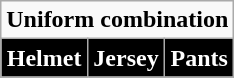<table class="wikitable"  style="display: inline-table;">
<tr>
<td align="center" Colspan="3"><strong>Uniform combination</strong></td>
</tr>
<tr align="center">
<td style="background:#000000; color:white"><strong>Helmet</strong></td>
<td style="background:#000000; color:white"><strong>Jersey</strong></td>
<td style="background:#000000; color:white"><strong>Pants</strong></td>
</tr>
</table>
